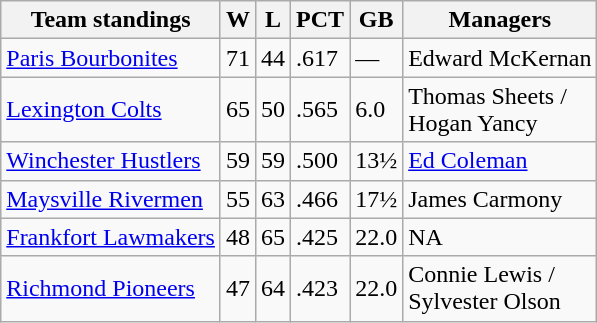<table class="wikitable">
<tr>
<th>Team standings</th>
<th>W</th>
<th>L</th>
<th>PCT</th>
<th>GB</th>
<th>Managers</th>
</tr>
<tr>
<td><a href='#'>Paris Bourbonites</a></td>
<td>71</td>
<td>44</td>
<td>.617</td>
<td>—</td>
<td>Edward McKernan</td>
</tr>
<tr>
<td><a href='#'>Lexington Colts</a></td>
<td>65</td>
<td>50</td>
<td>.565</td>
<td>6.0</td>
<td>Thomas Sheets /<br>Hogan Yancy</td>
</tr>
<tr>
<td><a href='#'>Winchester Hustlers</a></td>
<td>59</td>
<td>59</td>
<td>.500</td>
<td>13½</td>
<td><a href='#'>Ed Coleman</a></td>
</tr>
<tr>
<td><a href='#'>Maysville Rivermen</a></td>
<td>55</td>
<td>63</td>
<td>.466</td>
<td>17½</td>
<td>James Carmony</td>
</tr>
<tr>
<td><a href='#'>Frankfort Lawmakers</a></td>
<td>48</td>
<td>65</td>
<td>.425</td>
<td>22.0</td>
<td>NA</td>
</tr>
<tr>
<td><a href='#'>Richmond Pioneers</a></td>
<td>47</td>
<td>64</td>
<td>.423</td>
<td>22.0</td>
<td>Connie Lewis /<br>Sylvester Olson</td>
</tr>
</table>
